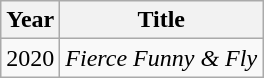<table class="wikitable">
<tr>
<th>Year</th>
<th>Title</th>
</tr>
<tr>
<td>2020</td>
<td><em>Fierce Funny & Fly</em></td>
</tr>
</table>
